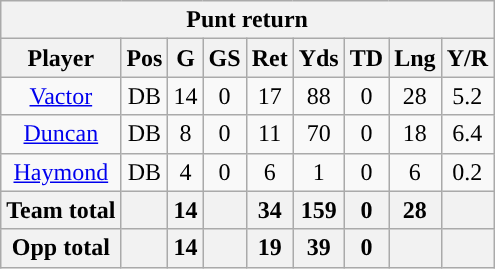<table class="wikitable" style="text-align:center">
<tr>
<th colspan="9">Punt return</th>
</tr>
<tr>
<th>Player</th>
<th>Pos</th>
<th>G</th>
<th>GS</th>
<th>Ret</th>
<th>Yds</th>
<th>TD</th>
<th>Lng</th>
<th>Y/R</th>
</tr>
<tr>
<td><a href='#'>Vactor</a></td>
<td>DB</td>
<td>14</td>
<td>0</td>
<td>17</td>
<td>88</td>
<td>0</td>
<td>28</td>
<td>5.2</td>
</tr>
<tr>
<td><a href='#'>Duncan</a></td>
<td>DB</td>
<td>8</td>
<td>0</td>
<td>11</td>
<td>70</td>
<td>0</td>
<td>18</td>
<td>6.4</td>
</tr>
<tr>
<td><a href='#'>Haymond</a></td>
<td>DB</td>
<td>4</td>
<td>0</td>
<td>6</td>
<td>1</td>
<td>0</td>
<td>6</td>
<td>0.2</td>
</tr>
<tr>
<th>Team total</th>
<th></th>
<th>14</th>
<th></th>
<th>34</th>
<th>159</th>
<th>0</th>
<th>28</th>
<th></th>
</tr>
<tr>
<th>Opp total</th>
<th></th>
<th>14</th>
<th></th>
<th>19</th>
<th>39</th>
<th>0</th>
<th></th>
<th></th>
</tr>
</table>
